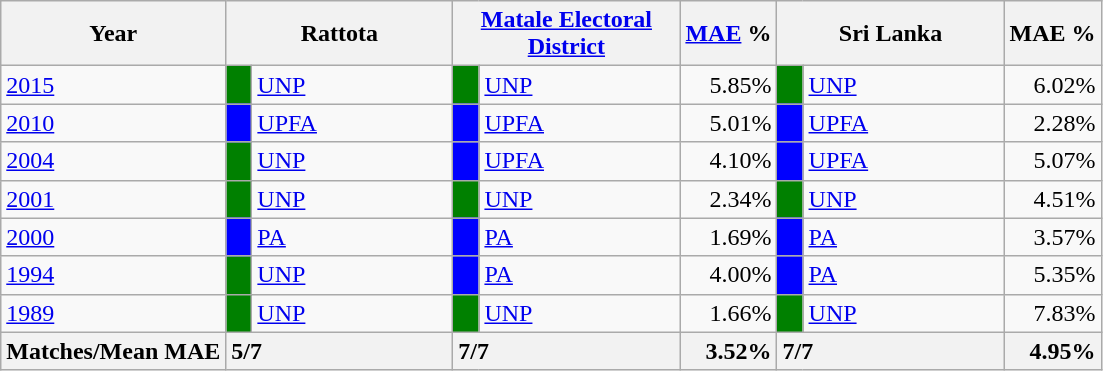<table class="wikitable">
<tr>
<th>Year</th>
<th colspan="2" width="144px">Rattota</th>
<th colspan="2" width="144px"><a href='#'>Matale Electoral District</a></th>
<th><a href='#'>MAE</a> %</th>
<th colspan="2" width="144px">Sri Lanka</th>
<th>MAE %</th>
</tr>
<tr>
<td><a href='#'>2015</a></td>
<td style="background-color:green;" width="10px"></td>
<td style="text-align:left;"><a href='#'>UNP</a></td>
<td style="background-color:green;" width="10px"></td>
<td style="text-align:left;"><a href='#'>UNP</a></td>
<td style="text-align:right;">5.85%</td>
<td style="background-color:green;" width="10px"></td>
<td style="text-align:left;"><a href='#'>UNP</a></td>
<td style="text-align:right;">6.02%</td>
</tr>
<tr>
<td><a href='#'>2010</a></td>
<td style="background-color:blue;" width="10px"></td>
<td style="text-align:left;"><a href='#'>UPFA</a></td>
<td style="background-color:blue;" width="10px"></td>
<td style="text-align:left;"><a href='#'>UPFA</a></td>
<td style="text-align:right;">5.01%</td>
<td style="background-color:blue;" width="10px"></td>
<td style="text-align:left;"><a href='#'>UPFA</a></td>
<td style="text-align:right;">2.28%</td>
</tr>
<tr>
<td><a href='#'>2004</a></td>
<td style="background-color:green;" width="10px"></td>
<td style="text-align:left;"><a href='#'>UNP</a></td>
<td style="background-color:blue;" width="10px"></td>
<td style="text-align:left;"><a href='#'>UPFA</a></td>
<td style="text-align:right;">4.10%</td>
<td style="background-color:blue;" width="10px"></td>
<td style="text-align:left;"><a href='#'>UPFA</a></td>
<td style="text-align:right;">5.07%</td>
</tr>
<tr>
<td><a href='#'>2001</a></td>
<td style="background-color:green;" width="10px"></td>
<td style="text-align:left;"><a href='#'>UNP</a></td>
<td style="background-color:green;" width="10px"></td>
<td style="text-align:left;"><a href='#'>UNP</a></td>
<td style="text-align:right;">2.34%</td>
<td style="background-color:green;" width="10px"></td>
<td style="text-align:left;"><a href='#'>UNP</a></td>
<td style="text-align:right;">4.51%</td>
</tr>
<tr>
<td><a href='#'>2000</a></td>
<td style="background-color:blue;" width="10px"></td>
<td style="text-align:left;"><a href='#'>PA</a></td>
<td style="background-color:blue;" width="10px"></td>
<td style="text-align:left;"><a href='#'>PA</a></td>
<td style="text-align:right;">1.69%</td>
<td style="background-color:blue;" width="10px"></td>
<td style="text-align:left;"><a href='#'>PA</a></td>
<td style="text-align:right;">3.57%</td>
</tr>
<tr>
<td><a href='#'>1994</a></td>
<td style="background-color:green;" width="10px"></td>
<td style="text-align:left;"><a href='#'>UNP</a></td>
<td style="background-color:blue;" width="10px"></td>
<td style="text-align:left;"><a href='#'>PA</a></td>
<td style="text-align:right;">4.00%</td>
<td style="background-color:blue;" width="10px"></td>
<td style="text-align:left;"><a href='#'>PA</a></td>
<td style="text-align:right;">5.35%</td>
</tr>
<tr>
<td><a href='#'>1989</a></td>
<td style="background-color:green;" width="10px"></td>
<td style="text-align:left;"><a href='#'>UNP</a></td>
<td style="background-color:green;" width="10px"></td>
<td style="text-align:left;"><a href='#'>UNP</a></td>
<td style="text-align:right;">1.66%</td>
<td style="background-color:green;" width="10px"></td>
<td style="text-align:left;"><a href='#'>UNP</a></td>
<td style="text-align:right;">7.83%</td>
</tr>
<tr>
<th>Matches/Mean MAE</th>
<th style="text-align:left;"colspan="2" width="144px">5/7</th>
<th style="text-align:left;"colspan="2" width="144px">7/7</th>
<th style="text-align:right;">3.52%</th>
<th style="text-align:left;"colspan="2" width="144px">7/7</th>
<th style="text-align:right;">4.95%</th>
</tr>
</table>
